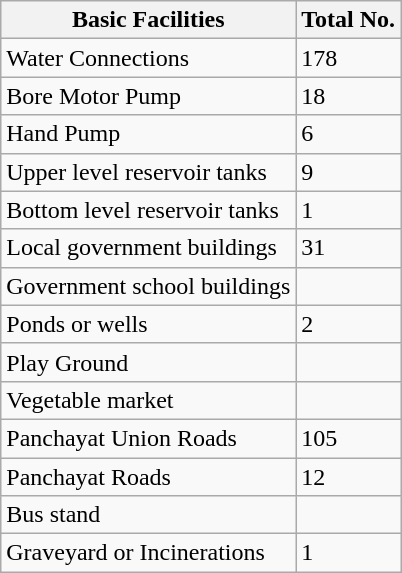<table class="wikitable">
<tr>
<th>Basic Facilities</th>
<th>Total No.</th>
</tr>
<tr>
<td>Water Connections</td>
<td>178</td>
</tr>
<tr>
<td>Bore Motor Pump</td>
<td>18</td>
</tr>
<tr>
<td>Hand Pump</td>
<td>6</td>
</tr>
<tr>
<td>Upper level reservoir tanks</td>
<td>9</td>
</tr>
<tr>
<td>Bottom level reservoir tanks</td>
<td>1</td>
</tr>
<tr>
<td>Local government buildings</td>
<td>31</td>
</tr>
<tr>
<td>Government school buildings</td>
<td></td>
</tr>
<tr>
<td>Ponds or wells</td>
<td>2</td>
</tr>
<tr>
<td>Play Ground</td>
<td></td>
</tr>
<tr>
<td>Vegetable market</td>
<td></td>
</tr>
<tr>
<td>Panchayat Union Roads</td>
<td>105</td>
</tr>
<tr>
<td>Panchayat Roads</td>
<td>12</td>
</tr>
<tr>
<td>Bus stand</td>
<td></td>
</tr>
<tr>
<td>Graveyard or Incinerations</td>
<td>1</td>
</tr>
</table>
